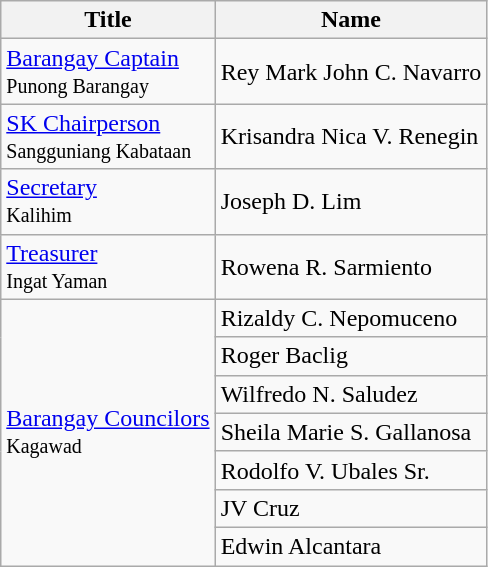<table class="wikitable">
<tr>
<th>Title</th>
<th>Name</th>
</tr>
<tr>
<td><a href='#'>Barangay Captain</a><br><small>Punong Barangay</small></td>
<td>Rey Mark John C. Navarro</td>
</tr>
<tr>
<td><a href='#'>SK Chairperson</a><br><small>Sangguniang Kabataan</small></td>
<td>Krisandra Nica V. Renegin</td>
</tr>
<tr>
<td><a href='#'>Secretary</a><br><small>Kalihim</small></td>
<td>Joseph D. Lim</td>
</tr>
<tr>
<td><a href='#'>Treasurer</a><br><small>Ingat Yaman</small></td>
<td>Rowena R. Sarmiento</td>
</tr>
<tr>
<td rowspan=7><a href='#'>Barangay Councilors</a><br><small>Kagawad</small></td>
<td>Rizaldy C. Nepomuceno</td>
</tr>
<tr>
<td>Roger Baclig</td>
</tr>
<tr>
<td>Wilfredo N. Saludez</td>
</tr>
<tr>
<td>Sheila Marie S. Gallanosa</td>
</tr>
<tr>
<td>Rodolfo V. Ubales Sr.</td>
</tr>
<tr>
<td>JV Cruz</td>
</tr>
<tr>
<td>Edwin Alcantara</td>
</tr>
</table>
